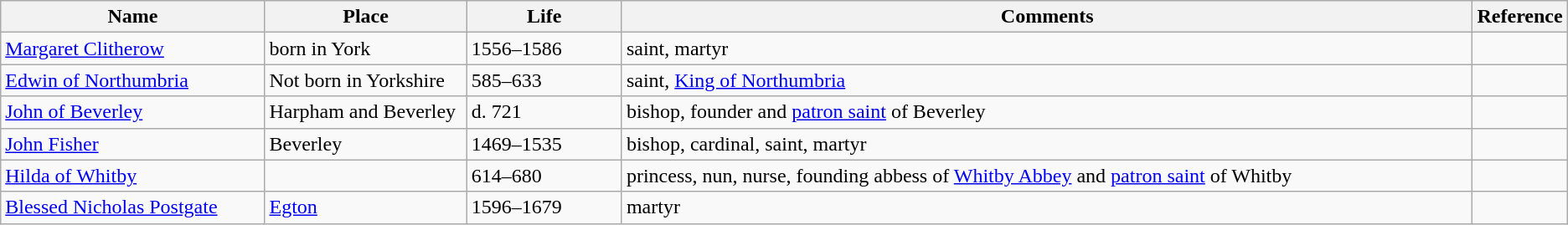<table class="wikitable sortable">
<tr>
<th style="width:17%;">Name</th>
<th style="width:13%;">Place</th>
<th style="width:10%;">Life</th>
<th style="width:55%;">Comments</th>
<th style="width:5%;">Reference</th>
</tr>
<tr valign="top">
<td><a href='#'>Margaret Clitherow</a></td>
<td>born in York</td>
<td>1556–1586</td>
<td>saint, martyr</td>
<td></td>
</tr>
<tr valign="top">
<td><a href='#'>Edwin of Northumbria</a></td>
<td>Not born in Yorkshire</td>
<td>585–633</td>
<td>saint, <a href='#'>King of Northumbria</a></td>
<td></td>
</tr>
<tr valign="top">
<td><a href='#'>John of Beverley</a></td>
<td>Harpham and Beverley</td>
<td>d. 721</td>
<td>bishop, founder and <a href='#'>patron saint</a> of Beverley</td>
<td></td>
</tr>
<tr valign="top">
<td><a href='#'>John Fisher</a></td>
<td>Beverley</td>
<td>1469–1535</td>
<td>bishop, cardinal, saint, martyr</td>
<td></td>
</tr>
<tr valign="top">
<td><a href='#'>Hilda of Whitby</a></td>
<td></td>
<td>614–680</td>
<td>princess, nun, nurse, founding abbess of <a href='#'>Whitby Abbey</a> and <a href='#'>patron saint</a> of Whitby</td>
<td></td>
</tr>
<tr valign="top">
<td><a href='#'>Blessed Nicholas Postgate</a></td>
<td><a href='#'>Egton</a></td>
<td>1596–1679</td>
<td>martyr</td>
<td></td>
</tr>
</table>
